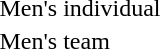<table>
<tr>
<td>Men's individual<br></td>
<td></td>
<td></td>
<td></td>
</tr>
<tr>
<td>Men's team<br></td>
<td></td>
<td></td>
<td></td>
</tr>
</table>
